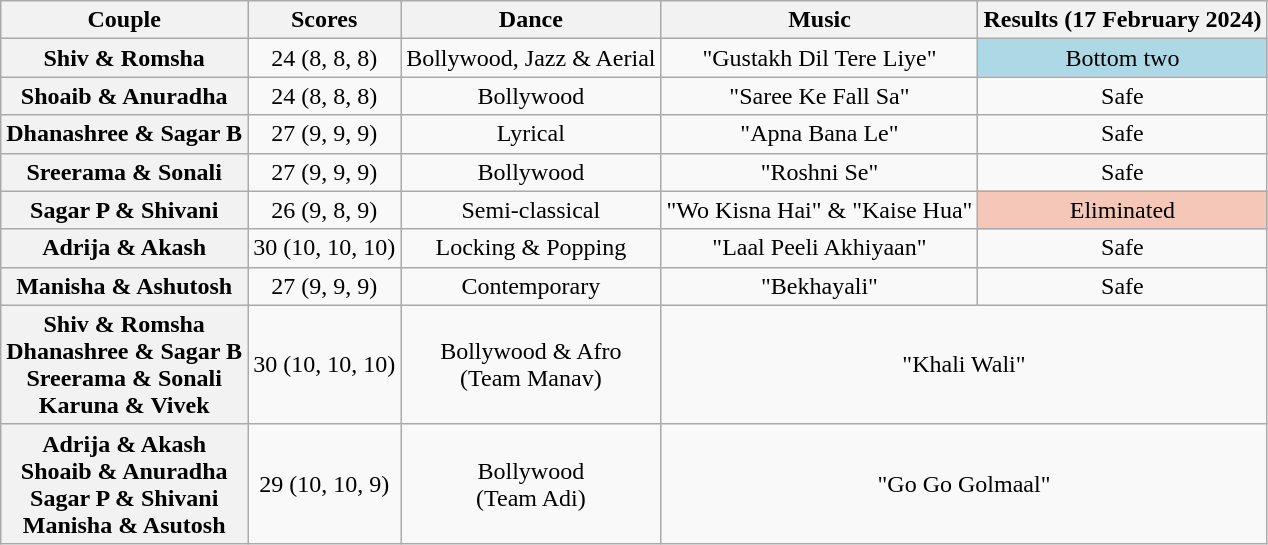<table class="wikitable plainrowheaders sortable" style="text-align:center;">
<tr>
<th class="sortable" scope="col" style="text-align:center">Couple</th>
<th scope="col">Scores</th>
<th class="unsortable" scope="col">Dance</th>
<th scope="col" class="unsortable">Music</th>
<th scope="col" class="unsortable">Results (17 February 2024)</th>
</tr>
<tr>
<th>Shiv & Romsha</th>
<td>24 (8, 8, 8)</td>
<td>Bollywood, Jazz & Aerial</td>
<td>"Gustakh Dil Tere Liye"</td>
<td bgcolor = lightblue>Bottom two</td>
</tr>
<tr>
<th>Shoaib & Anuradha</th>
<td>24 (8, 8, 8)</td>
<td>Bollywood</td>
<td>"Saree Ke Fall Sa"</td>
<td>Safe</td>
</tr>
<tr>
<th>Dhanashree & Sagar B</th>
<td>27 (9, 9, 9)</td>
<td>Lyrical</td>
<td>"Apna Bana Le"</td>
<td>Safe</td>
</tr>
<tr>
<th>Sreerama & Sonali</th>
<td>27 (9, 9, 9)</td>
<td>Bollywood</td>
<td>"Roshni Se"</td>
<td>Safe</td>
</tr>
<tr>
<th>Sagar P & Shivani</th>
<td>26 (9, 8, 9)</td>
<td>Semi-classical</td>
<td>"Wo Kisna Hai" & "Kaise Hua"</td>
<td bgcolor = #f4c7b8>Eliminated</td>
</tr>
<tr>
<th>Adrija & Akash</th>
<td>30 (10, 10, 10)</td>
<td>Locking & Popping</td>
<td>"Laal Peeli Akhiyaan"</td>
<td>Safe</td>
</tr>
<tr>
<th>Manisha & Ashutosh</th>
<td>27 (9, 9, 9)</td>
<td>Contemporary</td>
<td>"Bekhayali"</td>
<td>Safe</td>
</tr>
<tr>
<th>Shiv & Romsha<br>Dhanashree & Sagar B<br>Sreerama & Sonali<br>Karuna & Vivek</th>
<td>30 (10, 10, 10)</td>
<td>Bollywood & Afro<br>(Team Manav)</td>
<td colspan="2">"Khali Wali"</td>
</tr>
<tr>
<th>Adrija & Akash<br>Shoaib & Anuradha<br>Sagar P & Shivani<br>Manisha & Asutosh</th>
<td>29 (10, 10, 9)</td>
<td>Bollywood<br>(Team Adi)</td>
<td colspan="2">"Go Go Golmaal"</td>
</tr>
</table>
